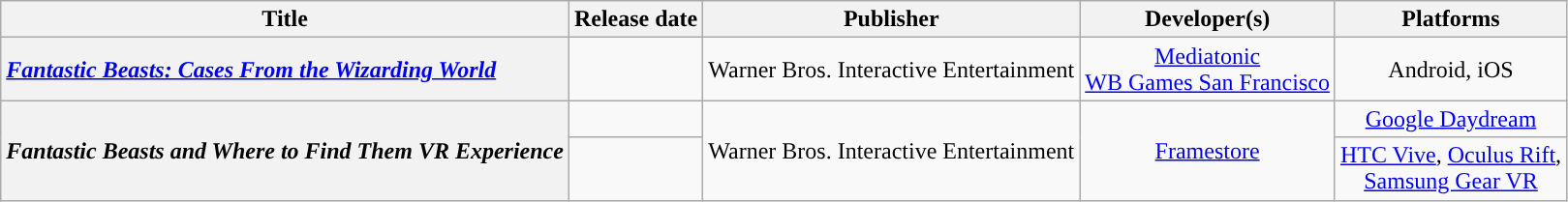<table class="wikitable plainrowheaders" style="text-align:center;">
<tr>
<th scope="col">Title</th>
<th scope="col">Release date</th>
<th scope="col">Publisher</th>
<th scope="col">Developer(s)</th>
<th scope="col">Platforms</th>
</tr>
<tr>
<th scope="row" style="text-align:left"><em><a href='#'>Fantastic Beasts: Cases From the Wizarding World</a></em></th>
<td style="text-align:left"></td>
<td>Warner Bros. Interactive Entertainment</td>
<td><a href='#'>Mediatonic</a><br><a href='#'>WB Games San Francisco</a></td>
<td>Android, iOS</td>
</tr>
<tr>
<th scope="row" style="text-align:left" rowspan="2"><em>Fantastic Beasts and Where to Find Them VR Experience</em></th>
<td style="text-align:left"></td>
<td rowspan="2">Warner Bros. Interactive Entertainment</td>
<td rowspan="2"><a href='#'>Framestore</a></td>
<td><a href='#'>Google Daydream</a></td>
</tr>
<tr>
<td style="text-align:left"></td>
<td><a href='#'>HTC Vive</a>, <a href='#'>Oculus Rift</a>,<br><a href='#'>Samsung Gear VR</a></td>
</tr>
</table>
